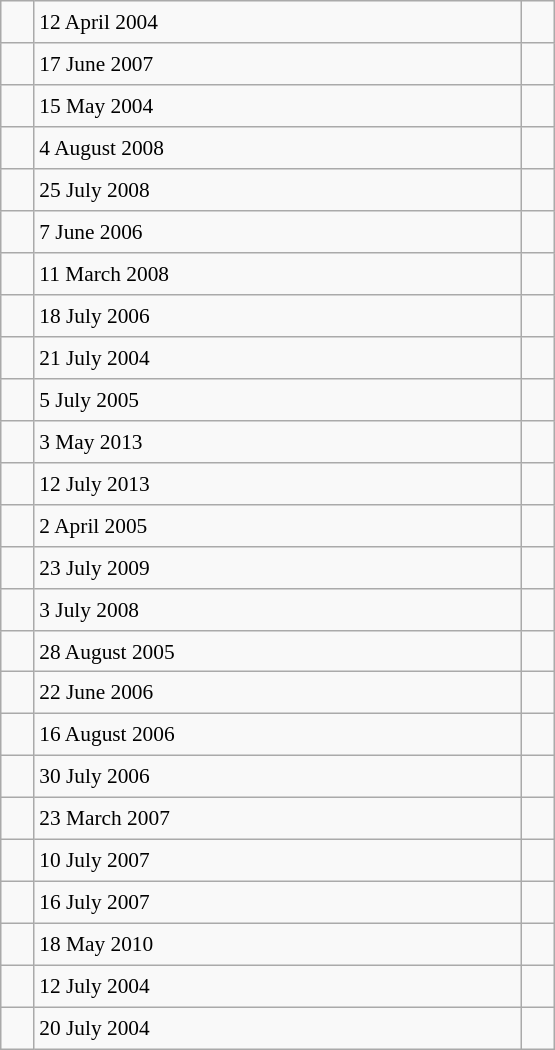<table class="wikitable" style="font-size: 89%; float: left; width: 26em; margin-right: 1em; height: 700px">
<tr>
<td></td>
<td>12 April 2004</td>
<td></td>
</tr>
<tr>
<td></td>
<td>17 June 2007</td>
<td></td>
</tr>
<tr>
<td></td>
<td>15 May 2004</td>
<td></td>
</tr>
<tr>
<td></td>
<td>4 August 2008</td>
<td></td>
</tr>
<tr>
<td></td>
<td>25 July 2008</td>
<td></td>
</tr>
<tr>
<td></td>
<td>7 June 2006</td>
<td></td>
</tr>
<tr>
<td></td>
<td>11 March 2008</td>
<td></td>
</tr>
<tr>
<td></td>
<td>18 July 2006</td>
<td></td>
</tr>
<tr>
<td></td>
<td>21 July 2004</td>
<td></td>
</tr>
<tr>
<td></td>
<td>5 July 2005</td>
<td></td>
</tr>
<tr>
<td></td>
<td>3 May 2013</td>
<td></td>
</tr>
<tr>
<td></td>
<td>12 July 2013</td>
<td></td>
</tr>
<tr>
<td></td>
<td>2 April 2005</td>
<td></td>
</tr>
<tr>
<td></td>
<td>23 July 2009</td>
<td></td>
</tr>
<tr>
<td></td>
<td>3 July 2008</td>
<td></td>
</tr>
<tr>
<td></td>
<td>28 August 2005</td>
<td></td>
</tr>
<tr>
<td></td>
<td>22 June 2006</td>
<td></td>
</tr>
<tr>
<td></td>
<td>16 August 2006</td>
<td></td>
</tr>
<tr>
<td></td>
<td>30 July 2006</td>
<td></td>
</tr>
<tr>
<td></td>
<td>23 March 2007</td>
<td></td>
</tr>
<tr>
<td></td>
<td>10 July 2007</td>
<td></td>
</tr>
<tr>
<td></td>
<td>16 July 2007</td>
<td></td>
</tr>
<tr>
<td></td>
<td>18 May 2010</td>
<td></td>
</tr>
<tr>
<td></td>
<td>12 July 2004</td>
<td></td>
</tr>
<tr>
<td></td>
<td>20 July 2004</td>
<td></td>
</tr>
</table>
